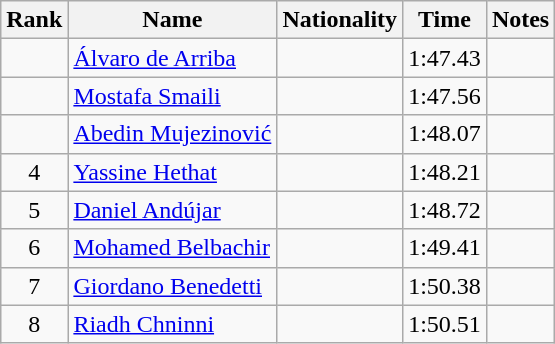<table class="wikitable sortable" style="text-align:center">
<tr>
<th>Rank</th>
<th>Name</th>
<th>Nationality</th>
<th>Time</th>
<th>Notes</th>
</tr>
<tr>
<td></td>
<td align=left><a href='#'>Álvaro de Arriba</a></td>
<td align=left></td>
<td>1:47.43</td>
<td></td>
</tr>
<tr>
<td></td>
<td align=left><a href='#'>Mostafa Smaili</a></td>
<td align=left></td>
<td>1:47.56</td>
<td></td>
</tr>
<tr>
<td></td>
<td align=left><a href='#'>Abedin Mujezinović</a></td>
<td align=left></td>
<td>1:48.07</td>
<td></td>
</tr>
<tr>
<td>4</td>
<td align=left><a href='#'>Yassine Hethat</a></td>
<td align=left></td>
<td>1:48.21</td>
<td></td>
</tr>
<tr>
<td>5</td>
<td align=left><a href='#'>Daniel Andújar</a></td>
<td align=left></td>
<td>1:48.72</td>
<td></td>
</tr>
<tr>
<td>6</td>
<td align=left><a href='#'>Mohamed Belbachir</a></td>
<td align=left></td>
<td>1:49.41</td>
<td></td>
</tr>
<tr>
<td>7</td>
<td align=left><a href='#'>Giordano Benedetti</a></td>
<td align=left></td>
<td>1:50.38</td>
<td></td>
</tr>
<tr>
<td>8</td>
<td align=left><a href='#'>Riadh Chninni</a></td>
<td align=left></td>
<td>1:50.51</td>
<td></td>
</tr>
</table>
